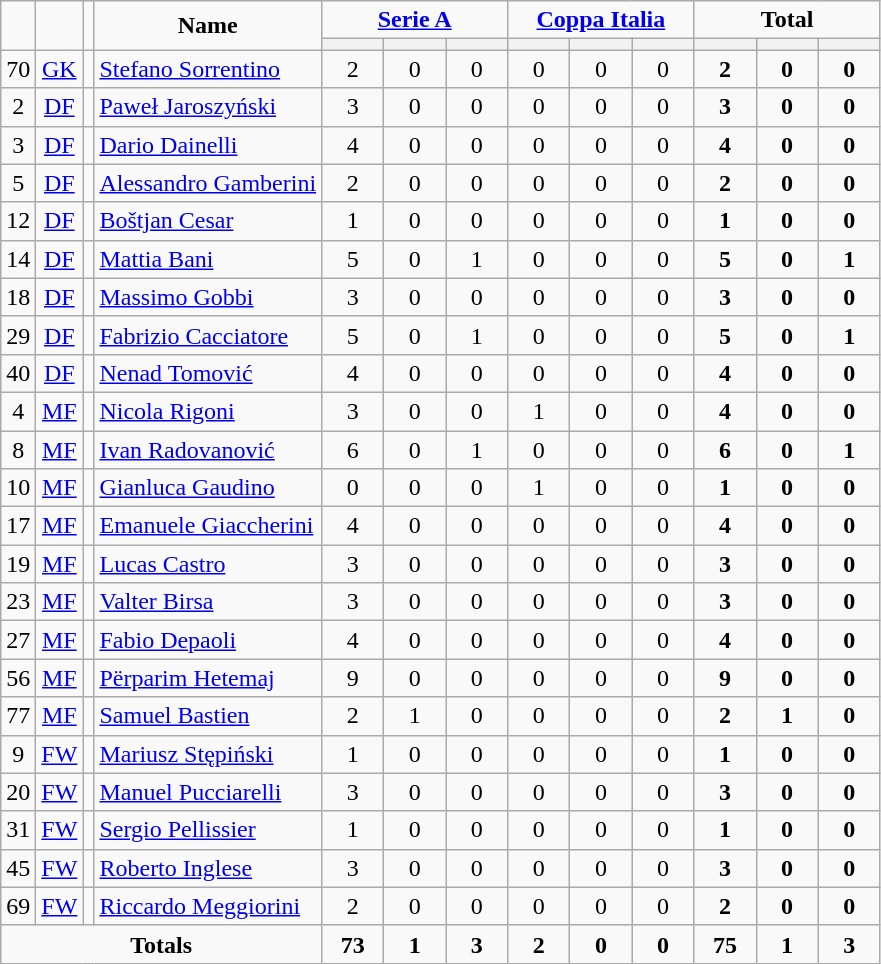<table class="wikitable" style="text-align:center;">
<tr>
<td rowspan="2" !width=15><strong></strong></td>
<td rowspan="2" !width=15><strong></strong></td>
<td rowspan="2" !width=15><strong></strong></td>
<td rowspan="2" !width=120><strong>Name</strong></td>
<td colspan="3"><strong><a href='#'>Serie A</a></strong></td>
<td colspan="3"><strong><a href='#'>Coppa Italia</a></strong></td>
<td colspan="3"><strong>Total</strong></td>
</tr>
<tr>
<th width=34; background:#fe9;"></th>
<th width=34; background:#fe9;"></th>
<th width=34; background:#ff8888;"></th>
<th width=34; background:#fe9;"></th>
<th width=34; background:#fe9;"></th>
<th width=34; background:#ff8888;"></th>
<th width=34; background:#fe9;"></th>
<th width=34; background:#fe9;"></th>
<th width=34; background:#ff8888;"></th>
</tr>
<tr>
<td>70</td>
<td><a href='#'>GK</a></td>
<td></td>
<td align=left><a href='#'>Stefano Sorrentino</a></td>
<td>2</td>
<td>0</td>
<td>0</td>
<td>0</td>
<td>0</td>
<td>0</td>
<td><strong>2</strong></td>
<td><strong>0</strong></td>
<td><strong>0</strong></td>
</tr>
<tr>
<td>2</td>
<td><a href='#'>DF</a></td>
<td></td>
<td align=left><a href='#'>Paweł Jaroszyński</a></td>
<td>3</td>
<td>0</td>
<td>0</td>
<td>0</td>
<td>0</td>
<td>0</td>
<td><strong>3</strong></td>
<td><strong>0</strong></td>
<td><strong>0</strong></td>
</tr>
<tr>
<td>3</td>
<td><a href='#'>DF</a></td>
<td></td>
<td align=left><a href='#'>Dario Dainelli</a></td>
<td>4</td>
<td>0</td>
<td>0</td>
<td>0</td>
<td>0</td>
<td>0</td>
<td><strong>4</strong></td>
<td><strong>0</strong></td>
<td><strong>0</strong></td>
</tr>
<tr>
<td>5</td>
<td><a href='#'>DF</a></td>
<td></td>
<td align=left><a href='#'>Alessandro Gamberini</a></td>
<td>2</td>
<td>0</td>
<td>0</td>
<td>0</td>
<td>0</td>
<td>0</td>
<td><strong>2</strong></td>
<td><strong>0</strong></td>
<td><strong>0</strong></td>
</tr>
<tr>
<td>12</td>
<td><a href='#'>DF</a></td>
<td></td>
<td align=left><a href='#'>Boštjan Cesar</a></td>
<td>1</td>
<td>0</td>
<td>0</td>
<td>0</td>
<td>0</td>
<td>0</td>
<td><strong>1</strong></td>
<td><strong>0</strong></td>
<td><strong>0</strong></td>
</tr>
<tr>
<td>14</td>
<td><a href='#'>DF</a></td>
<td></td>
<td align=left><a href='#'>Mattia Bani</a></td>
<td>5</td>
<td>0</td>
<td>1</td>
<td>0</td>
<td>0</td>
<td>0</td>
<td><strong>5</strong></td>
<td><strong>0</strong></td>
<td><strong>1</strong></td>
</tr>
<tr>
<td>18</td>
<td><a href='#'>DF</a></td>
<td></td>
<td align=left><a href='#'>Massimo Gobbi</a></td>
<td>3</td>
<td>0</td>
<td>0</td>
<td>0</td>
<td>0</td>
<td>0</td>
<td><strong>3</strong></td>
<td><strong>0</strong></td>
<td><strong>0</strong></td>
</tr>
<tr>
<td>29</td>
<td><a href='#'>DF</a></td>
<td></td>
<td align=left><a href='#'>Fabrizio Cacciatore</a></td>
<td>5</td>
<td>0</td>
<td>1</td>
<td>0</td>
<td>0</td>
<td>0</td>
<td><strong>5</strong></td>
<td><strong>0</strong></td>
<td><strong>1</strong></td>
</tr>
<tr>
<td>40</td>
<td><a href='#'>DF</a></td>
<td></td>
<td align=left><a href='#'>Nenad Tomović</a></td>
<td>4</td>
<td>0</td>
<td>0</td>
<td>0</td>
<td>0</td>
<td>0</td>
<td><strong>4</strong></td>
<td><strong>0</strong></td>
<td><strong>0</strong></td>
</tr>
<tr>
<td>4</td>
<td><a href='#'>MF</a></td>
<td></td>
<td align=left><a href='#'>Nicola Rigoni</a></td>
<td>3</td>
<td>0</td>
<td>0</td>
<td>1</td>
<td>0</td>
<td>0</td>
<td><strong>4</strong></td>
<td><strong>0</strong></td>
<td><strong>0</strong></td>
</tr>
<tr>
<td>8</td>
<td><a href='#'>MF</a></td>
<td></td>
<td align=left><a href='#'>Ivan Radovanović</a></td>
<td>6</td>
<td>0</td>
<td>1</td>
<td>0</td>
<td>0</td>
<td>0</td>
<td><strong>6</strong></td>
<td><strong>0</strong></td>
<td><strong>1</strong></td>
</tr>
<tr>
<td>10</td>
<td><a href='#'>MF</a></td>
<td></td>
<td align=left><a href='#'>Gianluca Gaudino</a></td>
<td>0</td>
<td>0</td>
<td>0</td>
<td>1</td>
<td>0</td>
<td>0</td>
<td><strong>1</strong></td>
<td><strong>0</strong></td>
<td><strong>0</strong></td>
</tr>
<tr>
<td>17</td>
<td><a href='#'>MF</a></td>
<td></td>
<td align=left><a href='#'>Emanuele Giaccherini</a></td>
<td>4</td>
<td>0</td>
<td>0</td>
<td>0</td>
<td>0</td>
<td>0</td>
<td><strong>4</strong></td>
<td><strong>0</strong></td>
<td><strong>0</strong></td>
</tr>
<tr>
<td>19</td>
<td><a href='#'>MF</a></td>
<td></td>
<td align=left><a href='#'>Lucas Castro</a></td>
<td>3</td>
<td>0</td>
<td>0</td>
<td>0</td>
<td>0</td>
<td>0</td>
<td><strong>3</strong></td>
<td><strong>0</strong></td>
<td><strong>0</strong></td>
</tr>
<tr>
<td>23</td>
<td><a href='#'>MF</a></td>
<td></td>
<td align=left><a href='#'>Valter Birsa</a></td>
<td>3</td>
<td>0</td>
<td>0</td>
<td>0</td>
<td>0</td>
<td>0</td>
<td><strong>3</strong></td>
<td><strong>0</strong></td>
<td><strong>0</strong></td>
</tr>
<tr>
<td>27</td>
<td><a href='#'>MF</a></td>
<td></td>
<td align=left><a href='#'>Fabio Depaoli</a></td>
<td>4</td>
<td>0</td>
<td>0</td>
<td>0</td>
<td>0</td>
<td>0</td>
<td><strong>4</strong></td>
<td><strong>0</strong></td>
<td><strong>0</strong></td>
</tr>
<tr>
<td>56</td>
<td><a href='#'>MF</a></td>
<td></td>
<td align=left><a href='#'>Përparim Hetemaj</a></td>
<td>9</td>
<td>0</td>
<td>0</td>
<td>0</td>
<td>0</td>
<td>0</td>
<td><strong>9</strong></td>
<td><strong>0</strong></td>
<td><strong>0</strong></td>
</tr>
<tr>
<td>77</td>
<td><a href='#'>MF</a></td>
<td></td>
<td align=left><a href='#'>Samuel Bastien</a></td>
<td>2</td>
<td>1</td>
<td>0</td>
<td>0</td>
<td>0</td>
<td>0</td>
<td><strong>2</strong></td>
<td><strong>1</strong></td>
<td><strong>0</strong></td>
</tr>
<tr>
<td>9</td>
<td><a href='#'>FW</a></td>
<td></td>
<td align=left><a href='#'>Mariusz Stępiński</a></td>
<td>1</td>
<td>0</td>
<td>0</td>
<td>0</td>
<td>0</td>
<td>0</td>
<td><strong>1</strong></td>
<td><strong>0</strong></td>
<td><strong>0</strong></td>
</tr>
<tr>
<td>20</td>
<td><a href='#'>FW</a></td>
<td></td>
<td align=left><a href='#'>Manuel Pucciarelli</a></td>
<td>3</td>
<td>0</td>
<td>0</td>
<td>0</td>
<td>0</td>
<td>0</td>
<td><strong>3</strong></td>
<td><strong>0</strong></td>
<td><strong>0</strong></td>
</tr>
<tr>
<td>31</td>
<td><a href='#'>FW</a></td>
<td></td>
<td align=left><a href='#'>Sergio Pellissier</a></td>
<td>1</td>
<td>0</td>
<td>0</td>
<td>0</td>
<td>0</td>
<td>0</td>
<td><strong>1</strong></td>
<td><strong>0</strong></td>
<td><strong>0</strong></td>
</tr>
<tr>
<td>45</td>
<td><a href='#'>FW</a></td>
<td></td>
<td align=left><a href='#'>Roberto Inglese</a></td>
<td>3</td>
<td>0</td>
<td>0</td>
<td>0</td>
<td>0</td>
<td>0</td>
<td><strong>3</strong></td>
<td><strong>0</strong></td>
<td><strong>0</strong></td>
</tr>
<tr>
<td>69</td>
<td><a href='#'>FW</a></td>
<td></td>
<td align=left><a href='#'>Riccardo Meggiorini</a></td>
<td>2</td>
<td>0</td>
<td>0</td>
<td>0</td>
<td>0</td>
<td>0</td>
<td><strong>2</strong></td>
<td><strong>0</strong></td>
<td><strong>0</strong></td>
</tr>
<tr>
<td colspan=4><strong>Totals</strong></td>
<td><strong>73</strong></td>
<td><strong>1</strong></td>
<td><strong>3</strong></td>
<td><strong>2</strong></td>
<td><strong>0</strong></td>
<td><strong>0</strong></td>
<td><strong>75</strong></td>
<td><strong>1</strong></td>
<td><strong>3</strong></td>
</tr>
</table>
